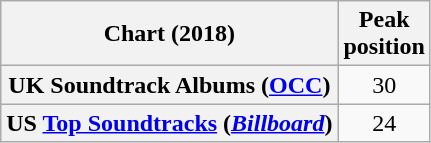<table class="wikitable sortable plainrowheaders" style="text-align:center">
<tr>
<th scope="col">Chart (2018)</th>
<th scope="col">Peak<br>position</th>
</tr>
<tr>
<th scope="row">UK Soundtrack Albums (<a href='#'>OCC</a>)</th>
<td>30</td>
</tr>
<tr>
<th scope="row">US <a href='#'>Top Soundtracks</a> (<em><a href='#'>Billboard</a></em>)</th>
<td>24</td>
</tr>
</table>
